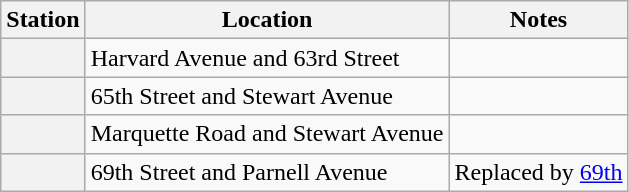<table class="wikitable plainrowheaders" align=center>
<tr>
<th scope="col">Station</th>
<th scope="col">Location</th>
<th scope="col">Notes</th>
</tr>
<tr>
<th scope="row"></th>
<td>Harvard Avenue and 63rd Street</td>
<td></td>
</tr>
<tr>
<th scope="row"></th>
<td>65th Street and Stewart Avenue</td>
<td></td>
</tr>
<tr>
<th scope="row"></th>
<td>Marquette Road and Stewart Avenue</td>
<td></td>
</tr>
<tr>
<th scope="row"></th>
<td>69th Street and Parnell Avenue</td>
<td>Replaced by <a href='#'>69th</a></td>
</tr>
</table>
